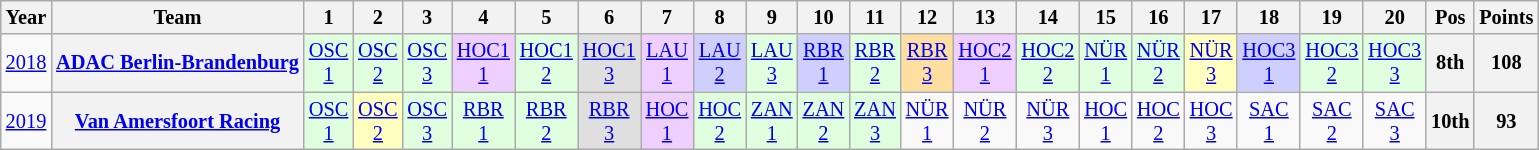<table class="wikitable" style="text-align:center; font-size:85%">
<tr>
<th>Year</th>
<th>Team</th>
<th>1</th>
<th>2</th>
<th>3</th>
<th>4</th>
<th>5</th>
<th>6</th>
<th>7</th>
<th>8</th>
<th>9</th>
<th>10</th>
<th>11</th>
<th>12</th>
<th>13</th>
<th>14</th>
<th>15</th>
<th>16</th>
<th>17</th>
<th>18</th>
<th>19</th>
<th>20</th>
<th>Pos</th>
<th>Points</th>
</tr>
<tr>
<td><a href='#'>2018</a></td>
<th nowrap><a href='#'>ADAC Berlin-Brandenburg</a></th>
<td style="background:#DFFFDF;"><a href='#'>OSC<br>1</a><br></td>
<td style="background:#DFFFDF;"><a href='#'>OSC<br>2</a><br></td>
<td style="background:#DFFFDF;"><a href='#'>OSC<br>3</a><br></td>
<td style="background:#EFCFFF;"><a href='#'>HOC1<br>1</a><br></td>
<td style="background:#DFFFDF;"><a href='#'>HOC1<br>2</a><br></td>
<td style="background:#DFDFDF;"><a href='#'>HOC1<br>3</a><br></td>
<td style="background:#EFCFFF;"><a href='#'>LAU<br>1</a><br></td>
<td style="background:#CFCFFF;"><a href='#'>LAU<br>2</a><br></td>
<td style="background:#DFFFDF;"><a href='#'>LAU<br>3</a><br></td>
<td style="background:#CFCFFF;"><a href='#'>RBR<br>1</a><br></td>
<td style="background:#DFFFDF;"><a href='#'>RBR<br>2</a><br></td>
<td style="background:#FFDF9F;"><a href='#'>RBR<br>3</a><br></td>
<td style="background:#EFCFFF;"><a href='#'>HOC2<br>1</a><br></td>
<td style="background:#DFFFDF;"><a href='#'>HOC2<br>2</a><br></td>
<td style="background:#DFFFDF;"><a href='#'>NÜR<br>1</a><br></td>
<td style="background:#DFFFDF;"><a href='#'>NÜR<br>2</a><br></td>
<td style="background:#FFFFBF;"><a href='#'>NÜR<br>3</a><br></td>
<td style="background:#CFCFFF;"><a href='#'>HOC3<br>1</a><br></td>
<td style="background:#DFFFDF;"><a href='#'>HOC3<br>2</a><br></td>
<td style="background:#DFFFDF;"><a href='#'>HOC3<br>3</a><br></td>
<th>8th</th>
<th>108</th>
</tr>
<tr>
<td><a href='#'>2019</a></td>
<th nowrap><a href='#'>Van Amersfoort Racing</a></th>
<td style="background:#DFFFDF;"><a href='#'>OSC<br>1</a><br></td>
<td style="background:#FFFFBF;"><a href='#'>OSC<br>2</a><br></td>
<td style="background:#DFFFDF;"><a href='#'>OSC<br>3</a><br></td>
<td style="background:#DFFFDF;"><a href='#'>RBR<br>1</a><br></td>
<td style="background:#DFFFDF;"><a href='#'>RBR<br>2</a><br></td>
<td style="background:#DFDFDF;"><a href='#'>RBR<br>3</a><br></td>
<td style="background:#EFCFFF;"><a href='#'>HOC<br>1</a><br></td>
<td style="background:#DFFFDF;"><a href='#'>HOC<br>2</a><br></td>
<td style="background:#DFFFDF;"><a href='#'>ZAN<br>1</a><br></td>
<td style="background:#DFFFDF;"><a href='#'>ZAN<br>2</a><br></td>
<td style="background:#DFFFDF;"><a href='#'>ZAN<br>3</a><br></td>
<td style="background:#;"><a href='#'>NÜR<br>1</a></td>
<td style="background:#;"><a href='#'>NÜR<br>2</a></td>
<td style="background:#;"><a href='#'>NÜR<br>3</a></td>
<td style="background:#;"><a href='#'>HOC<br>1</a></td>
<td style="background:#;"><a href='#'>HOC<br>2</a></td>
<td style="background:#;"><a href='#'>HOC<br>3</a></td>
<td style="background:#;"><a href='#'>SAC<br>1</a></td>
<td style="background:#;"><a href='#'>SAC<br>2</a></td>
<td style="background:#;"><a href='#'>SAC<br>3</a></td>
<th>10th</th>
<th>93</th>
</tr>
</table>
